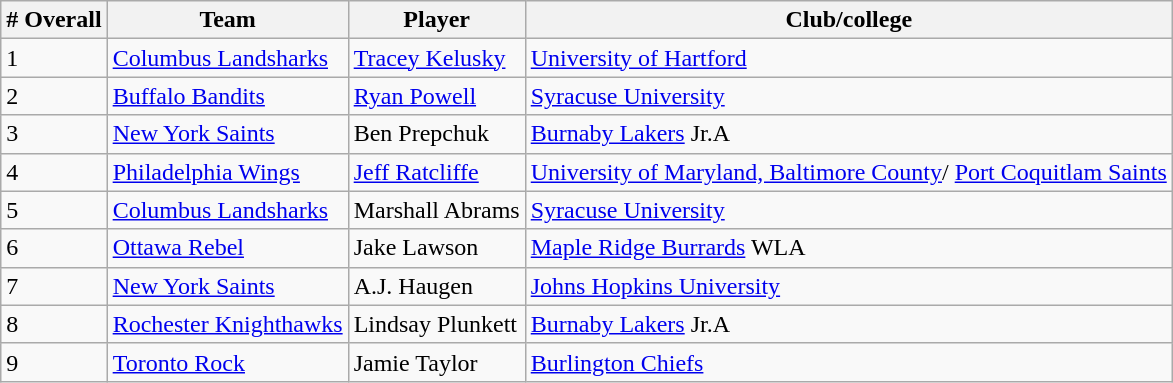<table class="wikitable">
<tr>
<th># Overall</th>
<th>Team</th>
<th>Player</th>
<th>Club/college</th>
</tr>
<tr>
<td>1</td>
<td><a href='#'>Columbus Landsharks</a></td>
<td><a href='#'>Tracey Kelusky</a></td>
<td><a href='#'>University of Hartford</a></td>
</tr>
<tr>
<td>2</td>
<td><a href='#'>Buffalo Bandits</a></td>
<td><a href='#'>Ryan Powell</a></td>
<td><a href='#'>Syracuse University</a></td>
</tr>
<tr>
<td>3</td>
<td><a href='#'>New York Saints</a></td>
<td>Ben Prepchuk</td>
<td><a href='#'>Burnaby Lakers</a> Jr.A</td>
</tr>
<tr>
<td>4</td>
<td><a href='#'>Philadelphia Wings</a></td>
<td><a href='#'>Jeff Ratcliffe</a></td>
<td><a href='#'>University of Maryland, Baltimore County</a>/ <a href='#'>Port Coquitlam Saints</a></td>
</tr>
<tr>
<td>5</td>
<td><a href='#'>Columbus Landsharks</a></td>
<td>Marshall Abrams</td>
<td><a href='#'>Syracuse University</a></td>
</tr>
<tr>
<td>6</td>
<td><a href='#'>Ottawa Rebel</a></td>
<td>Jake Lawson</td>
<td><a href='#'>Maple Ridge Burrards</a> WLA</td>
</tr>
<tr>
<td>7</td>
<td><a href='#'>New York Saints</a></td>
<td>A.J. Haugen</td>
<td><a href='#'>Johns Hopkins University</a></td>
</tr>
<tr>
<td>8</td>
<td><a href='#'>Rochester Knighthawks</a></td>
<td>Lindsay Plunkett</td>
<td><a href='#'>Burnaby Lakers</a> Jr.A</td>
</tr>
<tr>
<td>9</td>
<td><a href='#'>Toronto Rock</a></td>
<td>Jamie Taylor</td>
<td><a href='#'>Burlington Chiefs</a></td>
</tr>
</table>
